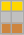<table class="wikitable">
<tr style="background:gold;">
<td align=center></td>
<td></td>
</tr>
<tr style="background:silver;">
<td align=center></td>
<td></td>
</tr>
<tr style="background:peru;">
<td align=center></td>
<td></td>
</tr>
</table>
